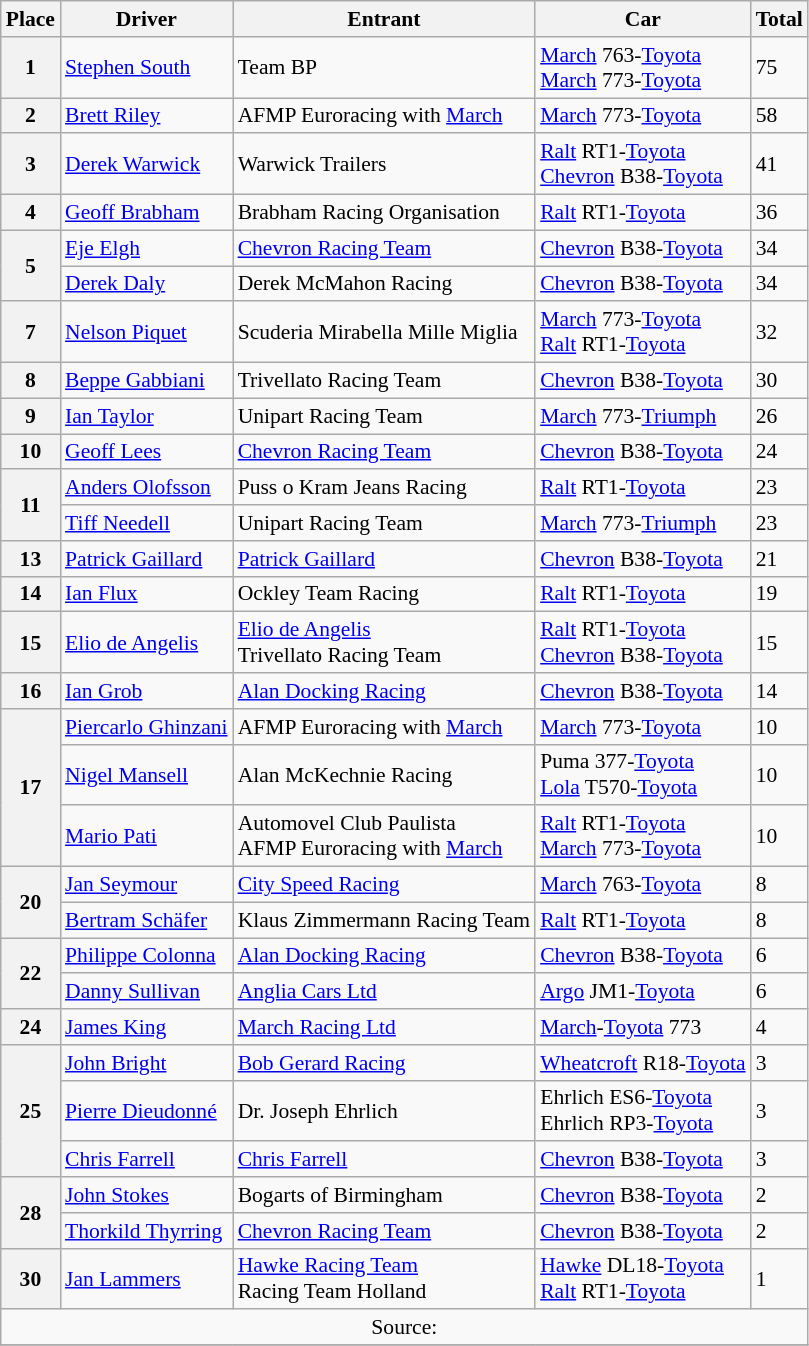<table class="wikitable" style="font-size: 90%;">
<tr>
<th>Place</th>
<th>Driver</th>
<th>Entrant</th>
<th>Car</th>
<th>Total</th>
</tr>
<tr>
<th>1</th>
<td> <a href='#'>Stephen South</a></td>
<td>Team BP</td>
<td><a href='#'>March</a> 763-<a href='#'>Toyota</a><br> <a href='#'>March</a> 773-<a href='#'>Toyota</a></td>
<td>75</td>
</tr>
<tr>
<th>2</th>
<td> <a href='#'>Brett Riley</a></td>
<td>AFMP Euroracing with <a href='#'>March</a></td>
<td><a href='#'>March</a> 773-<a href='#'>Toyota</a></td>
<td>58</td>
</tr>
<tr>
<th>3</th>
<td> <a href='#'>Derek Warwick</a></td>
<td>Warwick Trailers</td>
<td><a href='#'>Ralt</a> RT1-<a href='#'>Toyota</a><br> <a href='#'>Chevron</a> B38-<a href='#'>Toyota</a></td>
<td>41</td>
</tr>
<tr>
<th>4</th>
<td> <a href='#'>Geoff Brabham</a></td>
<td>Brabham Racing Organisation</td>
<td><a href='#'>Ralt</a> RT1-<a href='#'>Toyota</a></td>
<td>36</td>
</tr>
<tr>
<th rowspan=2>5</th>
<td> <a href='#'>Eje Elgh</a></td>
<td><a href='#'>Chevron Racing Team</a></td>
<td><a href='#'>Chevron</a> B38-<a href='#'>Toyota</a></td>
<td>34</td>
</tr>
<tr>
<td> <a href='#'>Derek Daly</a></td>
<td>Derek McMahon Racing</td>
<td><a href='#'>Chevron</a> B38-<a href='#'>Toyota</a></td>
<td>34</td>
</tr>
<tr>
<th>7</th>
<td> <a href='#'>Nelson Piquet</a></td>
<td>Scuderia Mirabella Mille Miglia</td>
<td><a href='#'>March</a> 773-<a href='#'>Toyota</a><br><a href='#'>Ralt</a> RT1-<a href='#'>Toyota</a></td>
<td>32</td>
</tr>
<tr>
<th>8</th>
<td> <a href='#'>Beppe Gabbiani</a></td>
<td>Trivellato Racing Team</td>
<td><a href='#'>Chevron</a> B38-<a href='#'>Toyota</a></td>
<td>30</td>
</tr>
<tr>
<th>9</th>
<td> <a href='#'>Ian Taylor</a></td>
<td>Unipart Racing Team</td>
<td><a href='#'>March</a> 773-<a href='#'>Triumph</a></td>
<td>26</td>
</tr>
<tr>
<th>10</th>
<td> <a href='#'>Geoff Lees</a></td>
<td><a href='#'>Chevron Racing Team</a></td>
<td><a href='#'>Chevron</a> B38-<a href='#'>Toyota</a></td>
<td>24</td>
</tr>
<tr>
<th rowspan=2>11</th>
<td> <a href='#'>Anders Olofsson</a></td>
<td>Puss o Kram Jeans Racing</td>
<td><a href='#'>Ralt</a> RT1-<a href='#'>Toyota</a></td>
<td>23</td>
</tr>
<tr>
<td> <a href='#'>Tiff Needell</a></td>
<td>Unipart Racing Team</td>
<td><a href='#'>March</a> 773-<a href='#'>Triumph</a></td>
<td>23</td>
</tr>
<tr>
<th>13</th>
<td> <a href='#'>Patrick Gaillard</a></td>
<td><a href='#'>Patrick Gaillard</a></td>
<td><a href='#'>Chevron</a> B38-<a href='#'>Toyota</a></td>
<td>21</td>
</tr>
<tr>
<th>14</th>
<td> <a href='#'>Ian Flux</a></td>
<td>Ockley Team Racing</td>
<td><a href='#'>Ralt</a> RT1-<a href='#'>Toyota</a></td>
<td>19</td>
</tr>
<tr>
<th>15</th>
<td> <a href='#'>Elio de Angelis</a></td>
<td><a href='#'>Elio de Angelis</a><br>Trivellato Racing Team</td>
<td><a href='#'>Ralt</a> RT1-<a href='#'>Toyota</a><br> <a href='#'>Chevron</a> B38-<a href='#'>Toyota</a></td>
<td>15</td>
</tr>
<tr>
<th>16</th>
<td> <a href='#'>Ian Grob</a></td>
<td><a href='#'>Alan Docking Racing</a></td>
<td><a href='#'>Chevron</a> B38-<a href='#'>Toyota</a></td>
<td>14</td>
</tr>
<tr>
<th rowspan=3>17</th>
<td> <a href='#'>Piercarlo Ghinzani</a></td>
<td>AFMP Euroracing with <a href='#'>March</a></td>
<td><a href='#'>March</a> 773-<a href='#'>Toyota</a></td>
<td>10</td>
</tr>
<tr>
<td> <a href='#'>Nigel Mansell</a></td>
<td>Alan McKechnie Racing</td>
<td>Puma 377-<a href='#'>Toyota</a><br> <a href='#'>Lola</a> T570-<a href='#'>Toyota</a></td>
<td>10</td>
</tr>
<tr>
<td> <a href='#'>Mario Pati</a></td>
<td>Automovel Club Paulista<br>AFMP Euroracing with <a href='#'>March</a></td>
<td><a href='#'>Ralt</a> RT1-<a href='#'>Toyota</a><br> <a href='#'>March</a> 773-<a href='#'>Toyota</a></td>
<td>10</td>
</tr>
<tr>
<th rowspan=2>20</th>
<td> <a href='#'>Jan Seymour</a></td>
<td><a href='#'>City Speed Racing</a></td>
<td><a href='#'>March</a> 763-<a href='#'>Toyota</a></td>
<td>8</td>
</tr>
<tr>
<td> <a href='#'>Bertram Schäfer</a></td>
<td>Klaus Zimmermann Racing Team</td>
<td><a href='#'>Ralt</a> RT1-<a href='#'>Toyota</a></td>
<td>8</td>
</tr>
<tr>
<th rowspan=2>22</th>
<td> <a href='#'>Philippe Colonna</a></td>
<td><a href='#'>Alan Docking Racing</a></td>
<td><a href='#'>Chevron</a> B38-<a href='#'>Toyota</a></td>
<td>6</td>
</tr>
<tr>
<td> <a href='#'>Danny Sullivan</a></td>
<td><a href='#'>Anglia Cars Ltd</a></td>
<td><a href='#'>Argo</a> JM1-<a href='#'>Toyota</a></td>
<td>6</td>
</tr>
<tr>
<th>24</th>
<td> <a href='#'>James King</a></td>
<td><a href='#'>March Racing Ltd</a></td>
<td><a href='#'>March</a>-<a href='#'>Toyota</a> 773</td>
<td>4</td>
</tr>
<tr>
<th rowspan=3>25</th>
<td> <a href='#'>John Bright</a></td>
<td><a href='#'>Bob Gerard Racing</a></td>
<td><a href='#'>Wheatcroft</a> R18-<a href='#'>Toyota</a></td>
<td>3</td>
</tr>
<tr>
<td> <a href='#'>Pierre Dieudonné</a></td>
<td>Dr. Joseph Ehrlich</td>
<td>Ehrlich ES6-<a href='#'>Toyota</a><br>Ehrlich RP3-<a href='#'>Toyota</a></td>
<td>3</td>
</tr>
<tr>
<td> <a href='#'>Chris Farrell</a></td>
<td><a href='#'>Chris Farrell</a></td>
<td><a href='#'>Chevron</a> B38-<a href='#'>Toyota</a></td>
<td>3</td>
</tr>
<tr>
<th rowspan=2>28</th>
<td> <a href='#'>John Stokes</a></td>
<td>Bogarts of Birmingham</td>
<td><a href='#'>Chevron</a> B38-<a href='#'>Toyota</a></td>
<td>2</td>
</tr>
<tr>
<td> <a href='#'>Thorkild Thyrring</a></td>
<td><a href='#'>Chevron Racing Team</a></td>
<td><a href='#'>Chevron</a> B38-<a href='#'>Toyota</a></td>
<td>2</td>
</tr>
<tr>
<th>30</th>
<td> <a href='#'>Jan Lammers</a></td>
<td><a href='#'>Hawke Racing Team</a><br>Racing Team Holland</td>
<td><a href='#'>Hawke</a> DL18-<a href='#'>Toyota</a><br> <a href='#'>Ralt</a> RT1-<a href='#'>Toyota</a></td>
<td>1</td>
</tr>
<tr>
<td colspan=5 align=center>Source:</td>
</tr>
<tr>
</tr>
</table>
